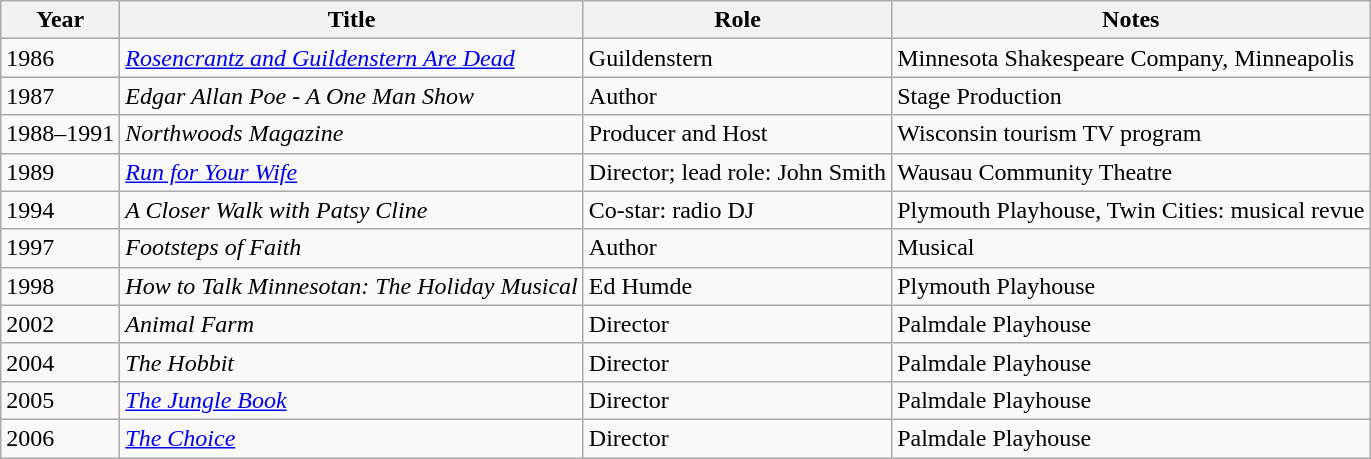<table class="wikitable sortable">
<tr>
<th>Year</th>
<th>Title</th>
<th>Role</th>
<th>Notes</th>
</tr>
<tr>
<td>1986</td>
<td><em><a href='#'>Rosencrantz and Guildenstern Are Dead</a></em></td>
<td>Guildenstern</td>
<td>Minnesota Shakespeare Company, Minneapolis</td>
</tr>
<tr>
<td>1987</td>
<td><em>Edgar Allan Poe - A One Man Show</em></td>
<td>Author</td>
<td>Stage Production</td>
</tr>
<tr>
<td>1988–1991</td>
<td><em>Northwoods Magazine</em></td>
<td>Producer and Host</td>
<td>Wisconsin tourism TV program</td>
</tr>
<tr>
<td>1989</td>
<td><em><a href='#'>Run for Your Wife</a></em></td>
<td>Director; lead role: John Smith</td>
<td>Wausau Community Theatre</td>
</tr>
<tr>
<td>1994</td>
<td><em>A Closer Walk with Patsy Cline</em></td>
<td>Co-star: radio DJ</td>
<td>Plymouth Playhouse, Twin Cities: musical revue</td>
</tr>
<tr>
<td>1997</td>
<td><em>Footsteps of Faith</em></td>
<td>Author</td>
<td>Musical</td>
</tr>
<tr>
<td>1998</td>
<td><em>How to Talk Minnesotan: The Holiday Musical</em></td>
<td>Ed Humde</td>
<td>Plymouth Playhouse</td>
</tr>
<tr>
<td>2002</td>
<td><em>Animal Farm</em></td>
<td>Director</td>
<td>Palmdale Playhouse</td>
</tr>
<tr>
<td>2004</td>
<td><em>The Hobbit</em></td>
<td>Director</td>
<td>Palmdale Playhouse</td>
</tr>
<tr>
<td>2005</td>
<td><em><a href='#'>The Jungle Book</a></em></td>
<td>Director</td>
<td>Palmdale Playhouse</td>
</tr>
<tr>
<td>2006</td>
<td><em><a href='#'>The Choice</a></em></td>
<td>Director</td>
<td>Palmdale Playhouse</td>
</tr>
</table>
